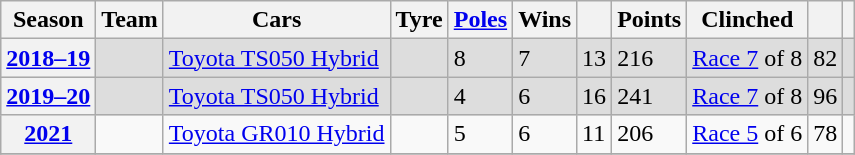<table class="wikitable sortable plainrowheaders";>
<tr>
<th scope=col>Season</th>
<th scope=col>Team</th>
<th scope=col>Cars</th>
<th scope=col>Tyre</th>
<th scope=col><a href='#'>Poles</a></th>
<th scope=col>Wins</th>
<th scope=col></th>
<th scope=col>Points</th>
<th scope=col>Clinched</th>
<th scope=col></th>
<th scope=col class=unsortable></th>
</tr>
<tr style="background:#dddddd">
<th scope=row style="text-align: center;"><a href='#'>2018–19</a><em></em></th>
<td align=left></td>
<td align=left><a href='#'>Toyota TS050 Hybrid</a></td>
<td></td>
<td>8</td>
<td>7</td>
<td>13</td>
<td>216</td>
<td><a href='#'>Race 7</a> of 8</td>
<td>82</td>
<td style="text-align:center;"></td>
</tr>
<tr style="background:#dddddd">
<th scope=row style="text-align: center;"><a href='#'>2019–20</a><em></em></th>
<td align=left></td>
<td align=left><a href='#'>Toyota TS050 Hybrid</a></td>
<td></td>
<td>4</td>
<td>6</td>
<td>16</td>
<td>241</td>
<td><a href='#'>Race 7</a> of 8</td>
<td>96</td>
<td style="text-align:center;"></td>
</tr>
<tr>
<th scope=row style="text-align: center;"><a href='#'>2021</a></th>
<td align=left></td>
<td align=left><a href='#'>Toyota GR010 Hybrid</a></td>
<td></td>
<td>5</td>
<td>6</td>
<td>11</td>
<td>206</td>
<td><a href='#'>Race 5</a> of 6</td>
<td>78</td>
<td style="text-align:center;"></td>
</tr>
<tr>
</tr>
</table>
